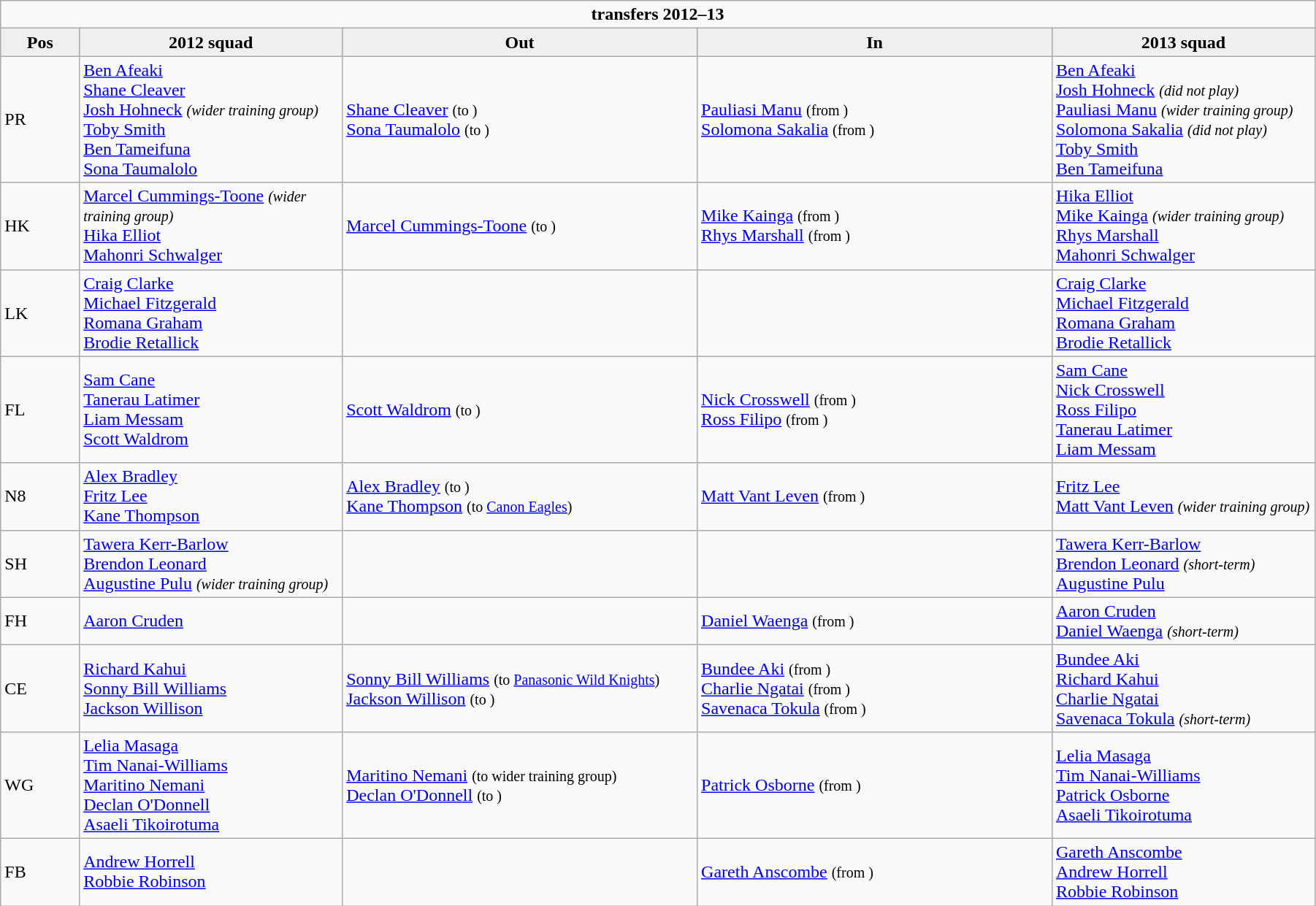<table class="wikitable" style="text-align: left; width:95%">
<tr>
<td colspan="100%" style="text-align:center;"><strong> transfers 2012–13</strong></td>
</tr>
<tr>
<th style="background:#efefef; width:6%;">Pos</th>
<th style="background:#efefef; width:20%;">2012 squad</th>
<th style="background:#efefef; width:27%;">Out</th>
<th style="background:#efefef; width:27%;">In</th>
<th style="background:#efefef; width:20%;">2013 squad</th>
</tr>
<tr>
<td>PR</td>
<td> <a href='#'>Ben Afeaki</a><br><a href='#'>Shane Cleaver</a><br><a href='#'>Josh Hohneck</a> <small><em>(wider training group)</em></small><br><a href='#'>Toby Smith</a><br><a href='#'>Ben Tameifuna</a><br><a href='#'>Sona Taumalolo</a></td>
<td>  <a href='#'>Shane Cleaver</a> <small>(to )</small><br> <a href='#'>Sona Taumalolo</a> <small>(to )</small></td>
<td>  <a href='#'>Pauliasi Manu</a> <small>(from )</small><br> <a href='#'>Solomona Sakalia</a> <small>(from )</small></td>
<td> <a href='#'>Ben Afeaki</a><br><a href='#'>Josh Hohneck</a> <small><em>(did not play)</em></small><br><a href='#'>Pauliasi Manu</a> <small><em>(wider training group)</em></small><br><a href='#'>Solomona Sakalia</a> <small><em>(did not play)</em></small><br><a href='#'>Toby Smith</a><br><a href='#'>Ben Tameifuna</a></td>
</tr>
<tr>
<td>HK</td>
<td> <a href='#'>Marcel Cummings-Toone</a> <small><em>(wider training group)</em></small><br><a href='#'>Hika Elliot</a><br><a href='#'>Mahonri Schwalger</a></td>
<td>  <a href='#'>Marcel Cummings-Toone</a> <small>(to )</small></td>
<td>  <a href='#'>Mike Kainga</a> <small>(from )</small><br> <a href='#'>Rhys Marshall</a> <small>(from )</small></td>
<td> <a href='#'>Hika Elliot</a><br><a href='#'>Mike Kainga</a> <small><em>(wider training group)</em></small><br><a href='#'>Rhys Marshall</a><br><a href='#'>Mahonri Schwalger</a></td>
</tr>
<tr>
<td>LK</td>
<td> <a href='#'>Craig Clarke</a><br><a href='#'>Michael Fitzgerald</a><br><a href='#'>Romana Graham</a><br><a href='#'>Brodie Retallick</a></td>
<td></td>
<td></td>
<td> <a href='#'>Craig Clarke</a><br><a href='#'>Michael Fitzgerald</a><br><a href='#'>Romana Graham</a><br><a href='#'>Brodie Retallick</a></td>
</tr>
<tr>
<td>FL</td>
<td> <a href='#'>Sam Cane</a><br><a href='#'>Tanerau Latimer</a><br><a href='#'>Liam Messam</a><br><a href='#'>Scott Waldrom</a></td>
<td>  <a href='#'>Scott Waldrom</a> <small>(to )</small></td>
<td>  <a href='#'>Nick Crosswell</a> <small>(from )</small><br> <a href='#'>Ross Filipo</a> <small>(from )</small></td>
<td> <a href='#'>Sam Cane</a><br><a href='#'>Nick Crosswell</a><br><a href='#'>Ross Filipo</a><br><a href='#'>Tanerau Latimer</a><br><a href='#'>Liam Messam</a></td>
</tr>
<tr>
<td>N8</td>
<td> <a href='#'>Alex Bradley</a><br><a href='#'>Fritz Lee</a><br><a href='#'>Kane Thompson</a></td>
<td>  <a href='#'>Alex Bradley</a> <small>(to )</small><br> <a href='#'>Kane Thompson</a> <small>(to  <a href='#'>Canon Eagles</a>)</small></td>
<td>  <a href='#'>Matt Vant Leven</a> <small>(from )</small></td>
<td> <a href='#'>Fritz Lee</a><br><a href='#'>Matt Vant Leven</a> <small><em>(wider training group)</em></small></td>
</tr>
<tr>
<td>SH</td>
<td> <a href='#'>Tawera Kerr-Barlow</a><br><a href='#'>Brendon Leonard</a><br><a href='#'>Augustine Pulu</a> <small><em>(wider training group)</em></small></td>
<td></td>
<td></td>
<td> <a href='#'>Tawera Kerr-Barlow</a><br><a href='#'>Brendon Leonard</a> <small><em>(short-term)</em></small><br><a href='#'>Augustine Pulu</a></td>
</tr>
<tr>
<td>FH</td>
<td> <a href='#'>Aaron Cruden</a></td>
<td></td>
<td>  <a href='#'>Daniel Waenga</a> <small>(from )</small></td>
<td> <a href='#'>Aaron Cruden</a><br><a href='#'>Daniel Waenga</a> <small><em>(short-term)</em></small></td>
</tr>
<tr>
<td>CE</td>
<td> <a href='#'>Richard Kahui</a><br><a href='#'>Sonny Bill Williams</a><br><a href='#'>Jackson Willison</a></td>
<td>  <a href='#'>Sonny Bill Williams</a> <small>(to  <a href='#'>Panasonic Wild Knights</a>)</small><br> <a href='#'>Jackson Willison</a> <small>(to )</small></td>
<td>  <a href='#'>Bundee Aki</a> <small>(from )</small><br> <a href='#'>Charlie Ngatai</a> <small>(from )</small><br> <a href='#'>Savenaca Tokula</a> <small>(from )</small></td>
<td> <a href='#'>Bundee Aki</a><br><a href='#'>Richard Kahui</a><br><a href='#'>Charlie Ngatai</a><br><a href='#'>Savenaca Tokula</a> <small><em>(short-term)</em></small></td>
</tr>
<tr>
<td>WG</td>
<td> <a href='#'>Lelia Masaga</a><br><a href='#'>Tim Nanai-Williams</a><br><a href='#'>Maritino Nemani</a><br><a href='#'>Declan O'Donnell</a><br><a href='#'>Asaeli Tikoirotuma</a></td>
<td>  <a href='#'>Maritino Nemani</a> <small>(to wider training group)</small><br> <a href='#'>Declan O'Donnell</a> <small>(to )</small></td>
<td>  <a href='#'>Patrick Osborne</a> <small>(from )</small></td>
<td> <a href='#'>Lelia Masaga</a><br><a href='#'>Tim Nanai-Williams</a><br><a href='#'>Patrick Osborne</a><br><a href='#'>Asaeli Tikoirotuma</a></td>
</tr>
<tr>
<td>FB</td>
<td> <a href='#'>Andrew Horrell</a><br><a href='#'>Robbie Robinson</a></td>
<td></td>
<td>  <a href='#'>Gareth Anscombe</a> <small>(from )</small></td>
<td> <a href='#'>Gareth Anscombe</a><br><a href='#'>Andrew Horrell</a><br><a href='#'>Robbie Robinson</a></td>
</tr>
</table>
